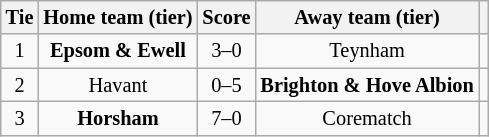<table class="wikitable" style="text-align:center; font-size:85%">
<tr>
<th>Tie</th>
<th>Home team (tier)</th>
<th>Score</th>
<th>Away team (tier)</th>
<th></th>
</tr>
<tr>
<td align="center">1</td>
<td><strong>Epsom & Ewell</strong></td>
<td align="center">3–0</td>
<td>Teynham</td>
<td></td>
</tr>
<tr>
<td align="center">2</td>
<td>Havant</td>
<td align="center">0–5</td>
<td><strong>Brighton & Hove Albion</strong></td>
<td></td>
</tr>
<tr>
<td align="center">3</td>
<td><strong>Horsham</strong></td>
<td align="center">7–0</td>
<td>Corematch</td>
<td></td>
</tr>
</table>
